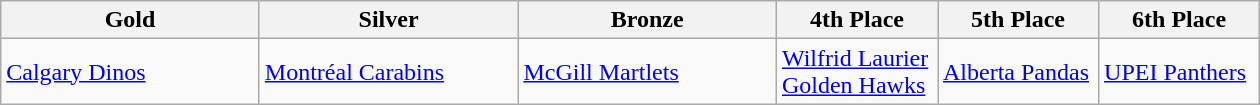<table class="wikitable">
<tr>
<th width=165> Gold</th>
<th width=165> Silver</th>
<th width=165> Bronze</th>
<th width=100>4th Place</th>
<th width=100>5th Place</th>
<th width=100>6th Place</th>
</tr>
<tr>
<td><a href='#'>Calgary Dinos</a></td>
<td><a href='#'>Montréal Carabins</a></td>
<td><a href='#'>McGill Martlets</a></td>
<td><a href='#'>Wilfrid Laurier Golden Hawks</a></td>
<td><a href='#'>Alberta Pandas</a></td>
<td><a href='#'>UPEI Panthers</a></td>
</tr>
</table>
